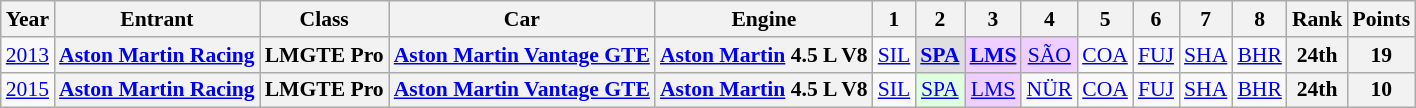<table class="wikitable" style="text-align:center; font-size:90%">
<tr>
<th>Year</th>
<th>Entrant</th>
<th>Class</th>
<th>Car</th>
<th>Engine</th>
<th>1</th>
<th>2</th>
<th>3</th>
<th>4</th>
<th>5</th>
<th>6</th>
<th>7</th>
<th>8</th>
<th>Rank</th>
<th>Points</th>
</tr>
<tr>
<td><a href='#'>2013</a></td>
<th><a href='#'>Aston Martin Racing</a></th>
<th>LMGTE Pro</th>
<th><a href='#'>Aston Martin Vantage GTE</a></th>
<th><a href='#'>Aston Martin</a> 4.5 L V8</th>
<td><a href='#'>SIL</a></td>
<td style="background:#DFDFDF;"><strong><a href='#'>SPA</a></strong><br></td>
<td style="background:#EFCFFF;"><strong><a href='#'>LMS</a></strong><br></td>
<td style="background:#EFCFFF;"><a href='#'>SÃO</a><br></td>
<td><a href='#'>COA</a></td>
<td><a href='#'>FUJ</a></td>
<td><a href='#'>SHA</a></td>
<td><a href='#'>BHR</a></td>
<th>24th</th>
<th>19</th>
</tr>
<tr>
<td><a href='#'>2015</a></td>
<th><a href='#'>Aston Martin Racing</a></th>
<th>LMGTE Pro</th>
<th><a href='#'>Aston Martin Vantage GTE</a></th>
<th><a href='#'>Aston Martin</a> 4.5 L V8</th>
<td><a href='#'>SIL</a></td>
<td style="background:#DFFFDF;"><a href='#'>SPA</a><br></td>
<td style="background:#EFCFFF;"><a href='#'>LMS</a><br></td>
<td><a href='#'>NÜR</a></td>
<td><a href='#'>COA</a></td>
<td><a href='#'>FUJ</a></td>
<td><a href='#'>SHA</a></td>
<td><a href='#'>BHR</a></td>
<th>24th</th>
<th>10</th>
</tr>
</table>
